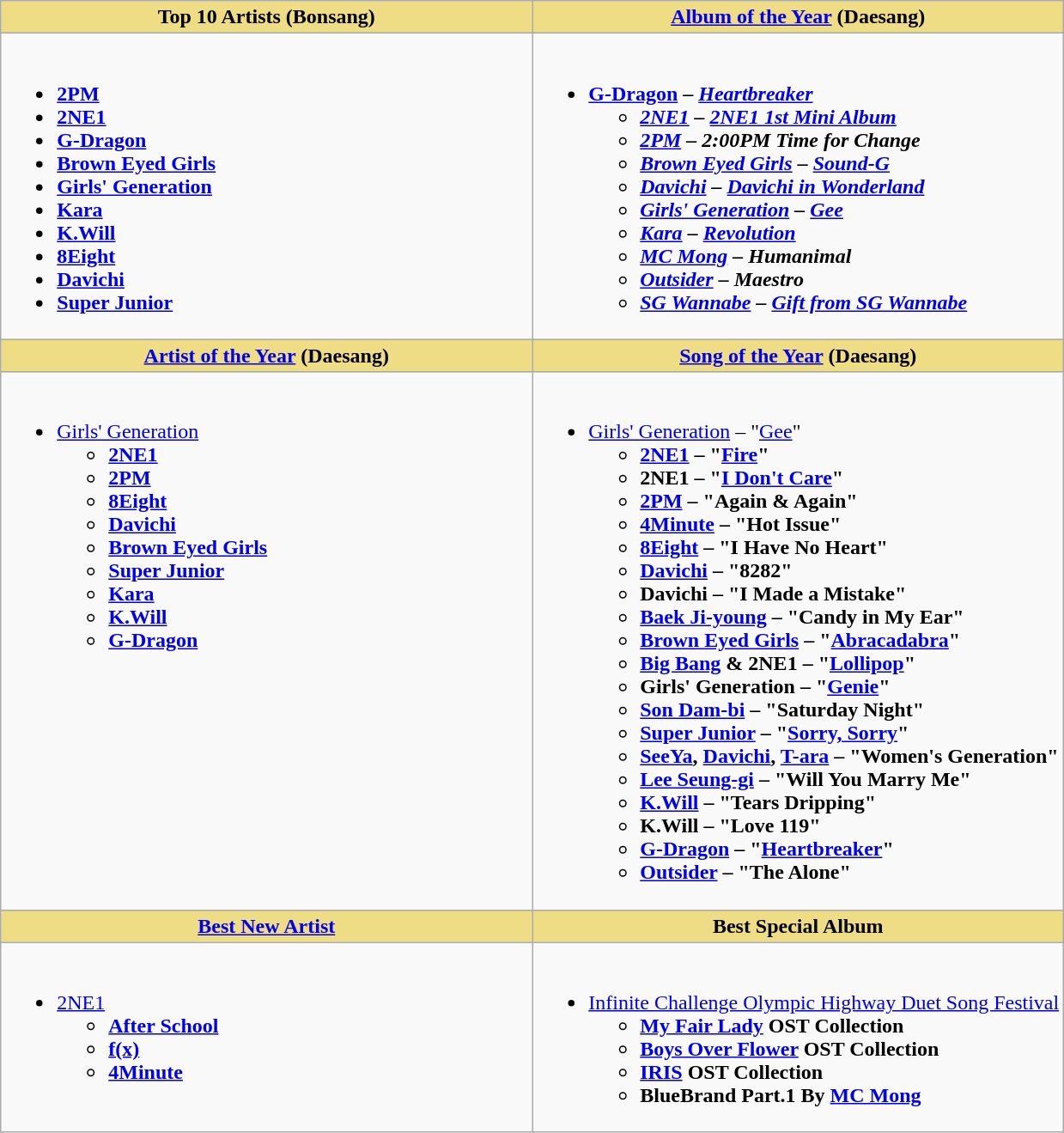<table class="wikitable">
<tr>
<th style="background:#EEDD85; width=;">Top 10 Artists (Bonsang)</th>
<th style="background:#EEDD85; width=;"><a href='#'>Album of the Year</a> (Daesang)</th>
</tr>
<tr>
<td style="vertical-align:top"><br><ul><li><strong><a href='#'>2PM</a></strong></li><li><strong><a href='#'>2NE1</a></strong></li><li><strong><a href='#'>G-Dragon</a></strong></li><li><strong><a href='#'>Brown Eyed Girls</a></strong></li><li><strong><a href='#'>Girls' Generation</a></strong></li><li><strong><a href='#'>Kara</a></strong></li><li><strong><a href='#'>K.Will</a></strong></li><li><strong><a href='#'>8Eight</a></strong></li><li><strong><a href='#'>Davichi</a></strong></li><li><strong><a href='#'>Super Junior</a></strong></li></ul></td>
<td style="vertical-align:top"><br><ul><li><strong><a href='#'>G-Dragon</a> – <em><a href='#'>Heartbreaker</a><strong><em><ul><li><a href='#'>2NE1</a> – </em><a href='#'>2NE1 1st Mini Album</a><em></li><li><a href='#'>2PM</a> – </em>2:00PM Time for Change<em></li><li><a href='#'>Brown Eyed Girls</a> – </em><a href='#'>Sound-G</a><em></li><li><a href='#'>Davichi</a> – </em><a href='#'>Davichi in Wonderland</a><em></li><li><a href='#'>Girls' Generation</a> </em>– <a href='#'>Gee</a><em></li><li><a href='#'>Kara</a> – </em><a href='#'>Revolution</a><em></li><li><a href='#'>MC Mong</a> – </em>Humanimal<em></li><li><a href='#'>Outsider</a> – </em>Maestro<em></li><li><a href='#'>SG Wannabe</a> – </em><a href='#'>Gift from SG Wannabe</a><em></li></ul></li></ul></td>
</tr>
<tr>
<th scope="col" style="background:#EEDD85; width:50%"><a href='#'>Artist of the Year</a> (Daesang)</th>
<th scope="col" style="background:#EEDD85; width:50%"><a href='#'>Song of the Year</a> (Daesang)</th>
</tr>
<tr>
<td style="vertical-align:top"><br><ul><li></strong><a href='#'>Girls' Generation</a><strong><ul><li><a href='#'>2NE1</a></li><li><a href='#'>2PM</a></li><li><a href='#'>8Eight</a></li><li><a href='#'>Davichi</a></li><li><a href='#'>Brown Eyed Girls</a></li><li><a href='#'>Super Junior</a></li><li><a href='#'>Kara</a></li><li><a href='#'>K.Will</a></li><li><a href='#'>G-Dragon</a></li></ul></li></ul></td>
<td style="vertical-align:top"><br><ul><li></strong><a href='#'>Girls' Generation</a><strong> </strong>– "<a href='#'>Gee</a>"<strong><ul><li><a href='#'>2NE1</a> – "<a href='#'>Fire</a>"</li><li>2NE1 – "<a href='#'>I Don't Care</a>"</li><li><a href='#'>2PM</a> – "Again & Again"</li><li><a href='#'>4Minute</a> – "Hot Issue"</li><li><a href='#'>8Eight</a> – "I Have No Heart"</li><li><a href='#'>Davichi</a> – "8282"</li><li>Davichi – "I Made a Mistake"</li><li><a href='#'>Baek Ji-young</a> – "Candy in My Ear"</li><li><a href='#'>Brown Eyed Girls</a> – "<a href='#'>Abracadabra</a>"</li><li><a href='#'>Big Bang</a> & 2NE1 – "<a href='#'>Lollipop</a>"</li><li>Girls' Generation – "<a href='#'>Genie</a>"</li><li><a href='#'>Son Dam-bi</a> – "Saturday Night"</li><li><a href='#'>Super Junior</a> – "<a href='#'>Sorry, Sorry</a>"</li><li><a href='#'>SeeYa</a>, <a href='#'>Davichi</a>, <a href='#'>T-ara</a> – "Women's Generation"</li><li><a href='#'>Lee Seung-gi</a> – "Will You Marry Me"</li><li><a href='#'>K.Will</a> – "Tears Dripping"</li><li>K.Will – "Love 119"</li><li><a href='#'>G-Dragon</a> – "<a href='#'>Heartbreaker</a>"</li><li><a href='#'>Outsider</a> – "The Alone"</li></ul></li></ul></td>
</tr>
<tr>
<th scope="col" style="background:#EEDD85; width:50%"><a href='#'>Best New Artist</a></th>
<th scope="col" style="background:#EEDD85; width:50%">Best Special Album</th>
</tr>
<tr>
<td style="vertical-align:top"><br><ul><li></strong><a href='#'>2NE1</a><strong><ul><li><a href='#'>After School</a></li><li><a href='#'>f(x)</a></li><li><a href='#'>4Minute</a></li></ul></li></ul></td>
<td style="vertical-align:top"><br><ul><li></em></strong><a href='#'>Infinite Challenge Olympic Highway Duet Song Festival</a><strong><em><ul><li></em><a href='#'>My Fair Lady</a> OST Collection<em></li><li></em><a href='#'>Boys Over Flower</a> OST Collection<em></li><li></em><a href='#'>IRIS</a> OST Collection<em></li><li></em>BlueBrand Part.1 By <a href='#'>MC Mong</a><em></li></ul></li></ul></td>
</tr>
</table>
